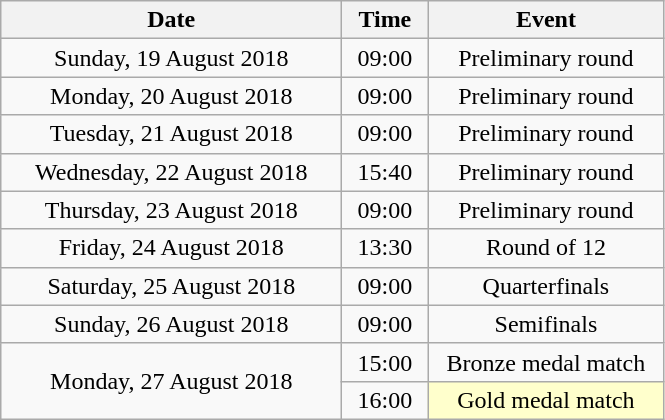<table class = "wikitable" style="text-align:center;">
<tr>
<th width=220>Date</th>
<th width=50>Time</th>
<th width=150>Event</th>
</tr>
<tr>
<td>Sunday, 19 August 2018</td>
<td>09:00</td>
<td>Preliminary round</td>
</tr>
<tr>
<td>Monday, 20 August 2018</td>
<td>09:00</td>
<td>Preliminary round</td>
</tr>
<tr>
<td>Tuesday, 21 August 2018</td>
<td>09:00</td>
<td>Preliminary round</td>
</tr>
<tr>
<td>Wednesday, 22 August 2018</td>
<td>15:40</td>
<td>Preliminary round</td>
</tr>
<tr>
<td>Thursday, 23 August 2018</td>
<td>09:00</td>
<td>Preliminary round</td>
</tr>
<tr>
<td>Friday, 24 August 2018</td>
<td>13:30</td>
<td>Round of 12</td>
</tr>
<tr>
<td>Saturday, 25 August 2018</td>
<td>09:00</td>
<td>Quarterfinals</td>
</tr>
<tr>
<td>Sunday, 26 August 2018</td>
<td>09:00</td>
<td>Semifinals</td>
</tr>
<tr>
<td rowspan=2>Monday, 27 August 2018</td>
<td>15:00</td>
<td>Bronze medal match</td>
</tr>
<tr>
<td>16:00</td>
<td bgcolor=ffffcc>Gold medal match</td>
</tr>
</table>
